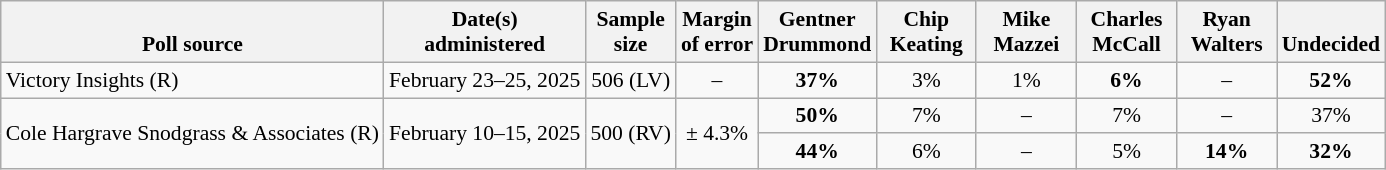<table class="wikitable" style="font-size:90%;text-align:center;">
<tr style="vertical-align:bottom">
<th>Poll source</th>
<th>Date(s)<br>administered</th>
<th>Sample<br>size</th>
<th>Margin<br>of error</th>
<th style="width:60px;">Gentner<br>Drummond</th>
<th style="width:60px;">Chip<br>Keating</th>
<th style="width:60px;">Mike<br>Mazzei</th>
<th style="width:60px;">Charles<br>McCall</th>
<th style="width:60px;">Ryan<br>Walters</th>
<th>Undecided</th>
</tr>
<tr>
<td style="text-align:left;">Victory Insights (R)</td>
<td>February 23–25, 2025</td>
<td>506 (LV)</td>
<td>–</td>
<td><strong>37%</strong></td>
<td>3%</td>
<td>1%</td>
<td><strong>6%</strong></td>
<td>–</td>
<td><strong>52%</strong></td>
</tr>
<tr>
<td style="text-align:left;" rowspan="2">Cole Hargrave Snodgrass & Associates (R)</td>
<td rowspan="2">February 10–15, 2025</td>
<td rowspan="2">500 (RV)</td>
<td rowspan="2">± 4.3%</td>
<td><strong>50%</strong></td>
<td>7%</td>
<td>–</td>
<td>7%</td>
<td>–</td>
<td>37%</td>
</tr>
<tr>
<td><strong>44%</strong></td>
<td>6%</td>
<td>–</td>
<td>5%</td>
<td><strong>14%</strong></td>
<td><strong>32%</strong></td>
</tr>
</table>
